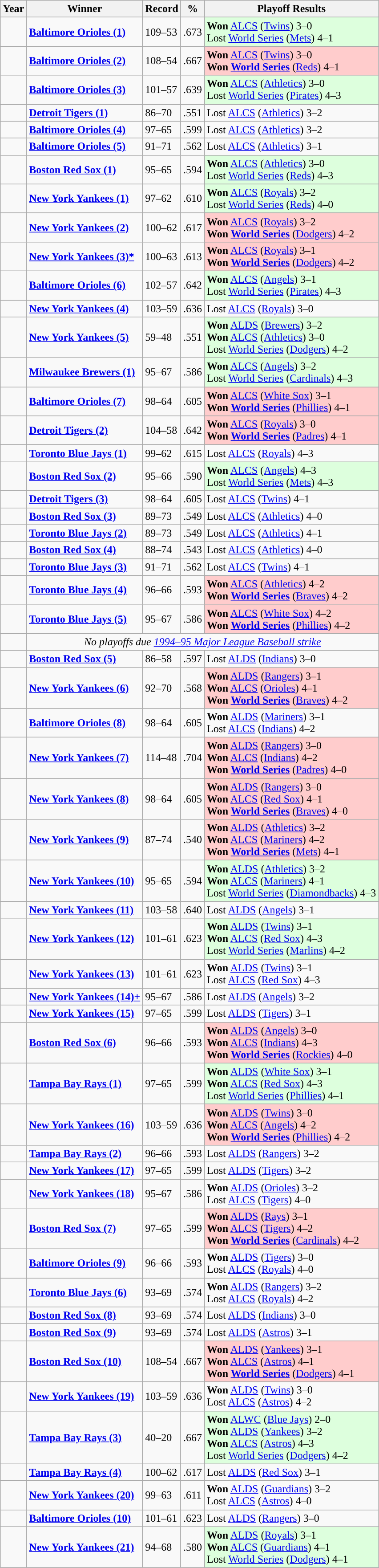<table class="wikitable sortable">
<tr>
<th>Year</th>
<th>Winner</th>
<th>Record</th>
<th>%</th>
<th>Playoff Results</th>
</tr>
<tr>
<td></td>
<td><strong><a href='#'><span>Baltimore Orioles (1)</span></a></strong></td>
<td>109–53</td>
<td>.673</td>
<td bgcolor="#ddffdd"><strong>Won</strong> <a href='#'>ALCS</a> (<a href='#'>Twins</a>) 3–0<br>Lost <a href='#'>World Series</a> (<a href='#'>Mets</a>) 4–1</td>
</tr>
<tr>
<td></td>
<td><strong><a href='#'><span>Baltimore Orioles (2)</span></a></strong></td>
<td>108–54</td>
<td>.667</td>
<td bgcolor="#ffcccc"><strong>Won</strong> <a href='#'>ALCS</a> (<a href='#'>Twins</a>) 3–0<br><strong>Won <a href='#'>World Series</a></strong> (<a href='#'>Reds</a>) 4–1</td>
</tr>
<tr>
<td></td>
<td><strong><a href='#'><span>Baltimore Orioles (3)</span></a></strong></td>
<td>101–57</td>
<td>.639</td>
<td bgcolor="#ddffdd"><strong>Won</strong> <a href='#'>ALCS</a> (<a href='#'>Athletics</a>) 3–0<br>Lost <a href='#'>World Series</a> (<a href='#'>Pirates</a>) 4–3</td>
</tr>
<tr>
<td></td>
<td><strong><a href='#'><span>Detroit Tigers (1)</span></a></strong></td>
<td>86–70</td>
<td>.551</td>
<td>Lost <a href='#'>ALCS</a> (<a href='#'>Athletics</a>) 3–2</td>
</tr>
<tr>
<td></td>
<td><strong><a href='#'><span>Baltimore Orioles (4)</span></a></strong></td>
<td>97–65</td>
<td>.599</td>
<td>Lost <a href='#'>ALCS</a> (<a href='#'>Athletics</a>) 3–2</td>
</tr>
<tr>
<td></td>
<td><strong><a href='#'><span>Baltimore Orioles (5)</span></a></strong></td>
<td>91–71</td>
<td>.562</td>
<td>Lost <a href='#'>ALCS</a> (<a href='#'>Athletics</a>) 3–1</td>
</tr>
<tr>
<td></td>
<td><strong><a href='#'><span>Boston Red Sox (1)</span></a></strong></td>
<td>95–65</td>
<td>.594</td>
<td bgcolor="#ddffdd"><strong>Won</strong> <a href='#'>ALCS</a> (<a href='#'>Athletics</a>) 3–0<br>Lost <a href='#'>World Series</a> (<a href='#'>Reds</a>) 4–3</td>
</tr>
<tr>
<td></td>
<td><strong><a href='#'><span>New York Yankees (1)</span></a></strong></td>
<td>97–62</td>
<td>.610</td>
<td bgcolor="#ddffdd"><strong>Won</strong> <a href='#'>ALCS</a> (<a href='#'>Royals</a>) 3–2<br>Lost <a href='#'>World Series</a> (<a href='#'>Reds</a>) 4–0</td>
</tr>
<tr>
<td></td>
<td><strong><a href='#'><span>New York Yankees (2)</span></a></strong></td>
<td>100–62</td>
<td>.617</td>
<td bgcolor="#ffcccc"><strong>Won</strong> <a href='#'>ALCS</a> (<a href='#'>Royals</a>) 3–2<br><strong>Won <a href='#'>World Series</a></strong> (<a href='#'>Dodgers</a>) 4–2</td>
</tr>
<tr>
<td></td>
<td><strong><a href='#'><span>New York Yankees (3)*</span></a></strong></td>
<td>100–63</td>
<td>.613</td>
<td bgcolor="#ffcccc"><strong>Won</strong> <a href='#'>ALCS</a> (<a href='#'>Royals</a>) 3–1<br><strong>Won <a href='#'>World Series</a></strong> (<a href='#'>Dodgers</a>) 4–2</td>
</tr>
<tr>
<td></td>
<td><strong><a href='#'><span>Baltimore Orioles (6)</span></a></strong></td>
<td>102–57</td>
<td>.642</td>
<td bgcolor="#ddffdd"><strong>Won</strong> <a href='#'>ALCS</a> (<a href='#'>Angels</a>) 3–1<br>Lost <a href='#'>World Series</a> (<a href='#'>Pirates</a>) 4–3</td>
</tr>
<tr>
<td></td>
<td><strong><a href='#'><span>New York Yankees (4)</span></a></strong></td>
<td>103–59</td>
<td>.636</td>
<td>Lost <a href='#'>ALCS</a> (<a href='#'>Royals</a>) 3–0</td>
</tr>
<tr>
<td></td>
<td><strong><a href='#'><span>New York Yankees (5)</span></a></strong></td>
<td>59–48</td>
<td>.551</td>
<td bgcolor="#ddffdd"><strong>Won</strong> <a href='#'>ALDS</a> (<a href='#'>Brewers</a>) 3–2<br><strong>Won</strong> <a href='#'>ALCS</a> (<a href='#'>Athletics</a>) 3–0<br>Lost <a href='#'>World Series</a> (<a href='#'>Dodgers</a>) 4–2</td>
</tr>
<tr>
<td></td>
<td><strong><a href='#'><span>Milwaukee Brewers (1)</span></a></strong></td>
<td>95–67</td>
<td>.586</td>
<td bgcolor="#ddffdd"><strong>Won</strong> <a href='#'>ALCS</a> (<a href='#'>Angels</a>) 3–2<br>Lost <a href='#'>World Series</a> (<a href='#'>Cardinals</a>) 4–3</td>
</tr>
<tr>
<td></td>
<td><strong><a href='#'><span>Baltimore Orioles (7)</span></a></strong></td>
<td>98–64</td>
<td>.605</td>
<td bgcolor="#ffcccc"><strong>Won</strong> <a href='#'>ALCS</a> (<a href='#'>White Sox</a>) 3–1<br><strong>Won <a href='#'>World Series</a></strong> (<a href='#'>Phillies</a>) 4–1</td>
</tr>
<tr>
<td></td>
<td><strong><a href='#'><span>Detroit Tigers (2)</span></a></strong></td>
<td>104–58</td>
<td>.642</td>
<td bgcolor="#ffcccc"><strong>Won</strong> <a href='#'>ALCS</a> (<a href='#'>Royals</a>) 3–0<br><strong>Won <a href='#'>World Series</a></strong> (<a href='#'>Padres</a>) 4–1</td>
</tr>
<tr>
<td></td>
<td><strong><a href='#'><span>Toronto Blue Jays (1)</span></a></strong></td>
<td>99–62</td>
<td>.615</td>
<td>Lost <a href='#'>ALCS</a> (<a href='#'>Royals</a>) 4–3</td>
</tr>
<tr>
<td></td>
<td><strong><a href='#'><span>Boston Red Sox (2)</span></a></strong></td>
<td>95–66</td>
<td>.590</td>
<td bgcolor="#ddffdd"><strong>Won</strong> <a href='#'>ALCS</a> (<a href='#'>Angels</a>) 4–3<br>Lost <a href='#'>World Series</a> (<a href='#'>Mets</a>) 4–3</td>
</tr>
<tr>
<td></td>
<td><strong><a href='#'><span>Detroit Tigers (3)</span></a></strong></td>
<td>98–64</td>
<td>.605</td>
<td>Lost <a href='#'>ALCS</a> (<a href='#'>Twins</a>) 4–1</td>
</tr>
<tr>
<td></td>
<td><strong><a href='#'><span>Boston Red Sox (3)</span></a></strong></td>
<td>89–73</td>
<td>.549</td>
<td>Lost <a href='#'>ALCS</a> (<a href='#'>Athletics</a>) 4–0</td>
</tr>
<tr>
<td></td>
<td><strong><a href='#'><span>Toronto Blue Jays (2)</span></a></strong></td>
<td>89–73</td>
<td>.549</td>
<td>Lost <a href='#'>ALCS</a> (<a href='#'>Athletics</a>) 4–1</td>
</tr>
<tr>
<td></td>
<td><strong><a href='#'><span>Boston Red Sox (4)</span></a></strong></td>
<td>88–74</td>
<td>.543</td>
<td>Lost <a href='#'>ALCS</a> (<a href='#'>Athletics</a>) 4–0</td>
</tr>
<tr>
<td></td>
<td><strong><a href='#'><span>Toronto Blue Jays (3)</span></a></strong></td>
<td>91–71</td>
<td>.562</td>
<td>Lost <a href='#'>ALCS</a> (<a href='#'>Twins</a>) 4–1</td>
</tr>
<tr>
<td></td>
<td><strong><a href='#'><span>Toronto Blue Jays (4)</span></a></strong></td>
<td>96–66</td>
<td>.593</td>
<td bgcolor="#ffcccc"><strong>Won</strong> <a href='#'>ALCS</a> (<a href='#'>Athletics</a>) 4–2<br><strong>Won <a href='#'>World Series</a></strong> (<a href='#'>Braves</a>) 4–2</td>
</tr>
<tr>
<td></td>
<td><strong><a href='#'><span>Toronto Blue Jays (5)</span></a></strong></td>
<td>95–67</td>
<td>.586</td>
<td bgcolor="#ffcccc"><strong>Won</strong> <a href='#'>ALCS</a> (<a href='#'>White Sox</a>) 4–2<br><strong>Won <a href='#'>World Series</a></strong> (<a href='#'>Phillies</a>) 4–2</td>
</tr>
<tr>
<td></td>
<td colspan=4 align=center><em>No playoffs due <a href='#'>1994–95 Major League Baseball strike</a></em></td>
</tr>
<tr>
<td></td>
<td><strong><a href='#'><span>Boston Red Sox (5)</span></a></strong></td>
<td>86–58</td>
<td>.597</td>
<td>Lost <a href='#'>ALDS</a> (<a href='#'>Indians</a>) 3–0</td>
</tr>
<tr>
<td></td>
<td><strong><a href='#'><span>New York Yankees (6)</span></a></strong></td>
<td>92–70</td>
<td>.568</td>
<td bgcolor="#ffcccc"><strong>Won</strong> <a href='#'>ALDS</a> (<a href='#'>Rangers</a>) 3–1<br><strong>Won</strong> <a href='#'>ALCS</a> (<a href='#'>Orioles</a>) 4–1<br><strong>Won <a href='#'>World Series</a></strong> (<a href='#'>Braves</a>) 4–2</td>
</tr>
<tr>
<td></td>
<td><strong><a href='#'><span>Baltimore Orioles (8)</span></a></strong></td>
<td>98–64</td>
<td>.605</td>
<td><strong>Won</strong> <a href='#'>ALDS</a> (<a href='#'>Mariners</a>) 3–1<br>Lost <a href='#'>ALCS</a> (<a href='#'>Indians</a>) 4–2</td>
</tr>
<tr>
<td></td>
<td><strong><a href='#'><span>New York Yankees (7)</span></a></strong></td>
<td>114–48</td>
<td>.704</td>
<td bgcolor="#ffcccc"><strong>Won</strong> <a href='#'>ALDS</a> (<a href='#'>Rangers</a>) 3–0<br><strong>Won</strong> <a href='#'>ALCS</a> (<a href='#'>Indians</a>) 4–2<br><strong>Won <a href='#'>World Series</a></strong> (<a href='#'>Padres</a>) 4–0</td>
</tr>
<tr>
<td></td>
<td><strong><a href='#'><span>New York Yankees (8)</span></a></strong></td>
<td>98–64</td>
<td>.605</td>
<td bgcolor="#ffcccc"><strong>Won</strong> <a href='#'>ALDS</a> (<a href='#'>Rangers</a>) 3–0<br><strong>Won</strong> <a href='#'>ALCS</a> (<a href='#'>Red Sox</a>) 4–1<br><strong>Won <a href='#'>World Series</a></strong> (<a href='#'>Braves</a>) 4–0</td>
</tr>
<tr>
<td></td>
<td><strong><a href='#'><span>New York Yankees (9)</span></a></strong></td>
<td>87–74</td>
<td>.540</td>
<td bgcolor="#ffcccc"><strong>Won</strong> <a href='#'>ALDS</a> (<a href='#'>Athletics</a>) 3–2<br><strong>Won</strong> <a href='#'>ALCS</a> (<a href='#'>Mariners</a>) 4–2<br><strong>Won <a href='#'>World Series</a></strong> (<a href='#'>Mets</a>) 4–1</td>
</tr>
<tr>
<td></td>
<td><strong><a href='#'><span>New York Yankees (10)</span></a></strong></td>
<td>95–65</td>
<td>.594</td>
<td bgcolor="#ddffdd"><strong>Won</strong> <a href='#'>ALDS</a> (<a href='#'>Athletics</a>) 3–2<br><strong>Won</strong> <a href='#'>ALCS</a> (<a href='#'>Mariners</a>) 4–1<br>Lost <a href='#'>World Series</a> (<a href='#'>Diamondbacks</a>) 4–3</td>
</tr>
<tr>
<td></td>
<td><strong><a href='#'><span>New York Yankees (11)</span></a></strong></td>
<td>103–58</td>
<td>.640</td>
<td>Lost <a href='#'>ALDS</a> (<a href='#'>Angels</a>) 3–1</td>
</tr>
<tr>
<td></td>
<td><strong><a href='#'><span>New York Yankees (12)</span></a></strong></td>
<td>101–61</td>
<td>.623</td>
<td bgcolor="#ddffdd"><strong>Won</strong> <a href='#'>ALDS</a> (<a href='#'>Twins</a>) 3–1<br><strong>Won</strong> <a href='#'>ALCS</a> (<a href='#'>Red Sox</a>) 4–3<br>Lost <a href='#'>World Series</a> (<a href='#'>Marlins</a>) 4–2</td>
</tr>
<tr>
<td></td>
<td><strong><a href='#'><span>New York Yankees (13)</span></a></strong></td>
<td>101–61</td>
<td>.623</td>
<td><strong>Won</strong> <a href='#'>ALDS</a> (<a href='#'>Twins</a>) 3–1<br>Lost <a href='#'>ALCS</a> (<a href='#'>Red Sox</a>) 4–3</td>
</tr>
<tr>
<td></td>
<td><strong><a href='#'><span>New York Yankees (14)+</span></a></strong></td>
<td>95–67</td>
<td>.586</td>
<td>Lost <a href='#'>ALDS</a> (<a href='#'>Angels</a>) 3–2</td>
</tr>
<tr>
<td></td>
<td><strong><a href='#'><span>New York Yankees (15)</span></a></strong></td>
<td>97–65</td>
<td>.599</td>
<td>Lost <a href='#'>ALDS</a> (<a href='#'>Tigers</a>) 3–1</td>
</tr>
<tr>
<td></td>
<td><strong><a href='#'><span>Boston Red Sox (6)</span></a></strong></td>
<td>96–66</td>
<td>.593</td>
<td bgcolor="#ffcccc"><strong>Won</strong> <a href='#'>ALDS</a> (<a href='#'>Angels</a>) 3–0<br><strong>Won</strong> <a href='#'>ALCS</a> (<a href='#'>Indians</a>) 4–3<br><strong>Won <a href='#'>World Series</a></strong> (<a href='#'>Rockies</a>) 4–0</td>
</tr>
<tr>
<td></td>
<td><strong><a href='#'><span>Tampa Bay Rays (1)</span></a></strong></td>
<td>97–65</td>
<td>.599</td>
<td bgcolor="#ddffdd"><strong>Won</strong> <a href='#'>ALDS</a> (<a href='#'>White Sox</a>) 3–1<br><strong>Won</strong> <a href='#'>ALCS</a> (<a href='#'>Red Sox</a>) 4–3<br>Lost <a href='#'>World Series</a> (<a href='#'>Phillies</a>) 4–1</td>
</tr>
<tr>
<td></td>
<td><strong><a href='#'><span>New York Yankees (16)</span></a></strong></td>
<td>103–59</td>
<td>.636</td>
<td bgcolor="#ffcccc"><strong>Won</strong> <a href='#'>ALDS</a> (<a href='#'>Twins</a>) 3–0<br><strong>Won</strong> <a href='#'>ALCS</a> (<a href='#'>Angels</a>) 4–2<br><strong>Won <a href='#'>World Series</a></strong> (<a href='#'>Phillies</a>) 4–2</td>
</tr>
<tr>
<td></td>
<td><strong><a href='#'><span>Tampa Bay Rays (2)</span></a></strong></td>
<td>96–66</td>
<td>.593</td>
<td>Lost <a href='#'>ALDS</a> (<a href='#'>Rangers</a>) 3–2</td>
</tr>
<tr>
<td></td>
<td><strong><a href='#'><span>New York Yankees (17)</span></a></strong></td>
<td>97–65</td>
<td>.599</td>
<td>Lost <a href='#'>ALDS</a> (<a href='#'>Tigers</a>) 3–2</td>
</tr>
<tr>
<td></td>
<td><strong><a href='#'><span>New York Yankees (18)</span></a></strong></td>
<td>95–67</td>
<td>.586</td>
<td><strong>Won</strong> <a href='#'>ALDS</a> (<a href='#'>Orioles</a>) 3–2<br>Lost <a href='#'>ALCS</a> (<a href='#'>Tigers</a>) 4–0</td>
</tr>
<tr>
<td></td>
<td><strong><a href='#'><span>Boston Red Sox (7)</span></a></strong></td>
<td>97–65</td>
<td>.599</td>
<td bgcolor="#ffcccc"><strong>Won</strong> <a href='#'>ALDS</a> (<a href='#'>Rays</a>) 3–1<br><strong>Won</strong> <a href='#'>ALCS</a> (<a href='#'>Tigers</a>) 4–2<br><strong>Won <a href='#'>World Series</a></strong> (<a href='#'>Cardinals</a>) 4–2</td>
</tr>
<tr>
<td></td>
<td><strong><a href='#'><span>Baltimore Orioles (9)</span></a></strong></td>
<td>96–66</td>
<td>.593</td>
<td><strong>Won</strong> <a href='#'>ALDS</a> (<a href='#'>Tigers</a>) 3–0<br>Lost <a href='#'>ALCS</a> (<a href='#'>Royals</a>) 4–0</td>
</tr>
<tr>
<td></td>
<td><strong><a href='#'><span>Toronto Blue Jays (6)</span></a></strong></td>
<td>93–69</td>
<td>.574</td>
<td><strong>Won</strong> <a href='#'>ALDS</a> (<a href='#'>Rangers</a>) 3–2<br>Lost <a href='#'>ALCS</a> (<a href='#'>Royals</a>) 4–2</td>
</tr>
<tr>
<td></td>
<td><strong><a href='#'><span>Boston Red Sox (8)</span></a></strong></td>
<td>93–69</td>
<td>.574</td>
<td>Lost <a href='#'>ALDS</a> (<a href='#'>Indians</a>) 3–0</td>
</tr>
<tr>
<td></td>
<td><strong><a href='#'><span>Boston Red Sox (9)</span></a></strong></td>
<td>93–69</td>
<td>.574</td>
<td>Lost <a href='#'>ALDS</a> (<a href='#'>Astros</a>) 3–1</td>
</tr>
<tr>
<td></td>
<td><strong><a href='#'><span>Boston Red Sox (10)</span></a></strong></td>
<td>108–54</td>
<td>.667</td>
<td bgcolor="#ffcccc"><strong>Won</strong> <a href='#'>ALDS</a> (<a href='#'>Yankees</a>) 3–1<br><strong>Won</strong> <a href='#'>ALCS</a> (<a href='#'>Astros</a>) 4–1<br><strong>Won <a href='#'>World Series</a></strong> (<a href='#'>Dodgers</a>) 4–1</td>
</tr>
<tr>
<td></td>
<td><strong><a href='#'><span>New York Yankees (19)</span></a></strong></td>
<td>103–59</td>
<td>.636</td>
<td><strong>Won</strong> <a href='#'>ALDS</a> (<a href='#'>Twins</a>) 3–0<br>Lost <a href='#'>ALCS</a> (<a href='#'>Astros</a>) 4–2</td>
</tr>
<tr>
<td></td>
<td><strong><a href='#'><span>Tampa Bay Rays (3)</span></a></strong></td>
<td>40–20</td>
<td>.667</td>
<td bgcolor="#ddffdd"><strong>Won</strong> <a href='#'>ALWC</a> (<a href='#'>Blue Jays</a>) 2–0<br><strong>Won</strong> <a href='#'>ALDS</a> (<a href='#'>Yankees</a>) 3–2<br> <strong>Won</strong> <a href='#'>ALCS</a> (<a href='#'>Astros</a>) 4–3<br> Lost <a href='#'>World Series</a> (<a href='#'>Dodgers</a>) 4–2</td>
</tr>
<tr>
<td></td>
<td><strong><a href='#'><span>Tampa Bay Rays (4)</span></a></strong></td>
<td>100–62</td>
<td>.617</td>
<td>Lost <a href='#'>ALDS</a> (<a href='#'>Red Sox</a>) 3–1</td>
</tr>
<tr>
<td></td>
<td><strong><a href='#'><span>New York Yankees (20)</span></a></strong></td>
<td>99–63</td>
<td>.611</td>
<td><strong>Won</strong> <a href='#'>ALDS</a> (<a href='#'>Guardians</a>) 3–2<br> Lost <a href='#'>ALCS</a> (<a href='#'>Astros</a>) 4–0</td>
</tr>
<tr>
<td></td>
<td><strong><a href='#'><span>Baltimore Orioles (10)</span></a></strong></td>
<td>101–61</td>
<td>.623</td>
<td>Lost <a href='#'>ALDS</a> (<a href='#'>Rangers</a>) 3–0</td>
</tr>
<tr>
<td></td>
<td><strong><a href='#'><span>New York Yankees (21)</span></a></strong></td>
<td>94–68</td>
<td>.580</td>
<td bgcolor="#ddffdd"><strong>Won</strong> <a href='#'>ALDS</a> (<a href='#'>Royals</a>) 3–1<br><strong>Won</strong> <a href='#'>ALCS</a> (<a href='#'>Guardians</a>) 4–1<br>Lost <a href='#'>World Series</a> (<a href='#'>Dodgers</a>) 4–1</td>
</tr>
</table>
